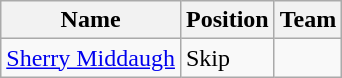<table class="wikitable">
<tr>
<th><strong>Name</strong></th>
<th><strong>Position</strong></th>
<th><strong>Team</strong></th>
</tr>
<tr>
<td><a href='#'>Sherry Middaugh</a></td>
<td>Skip</td>
<td></td>
</tr>
</table>
